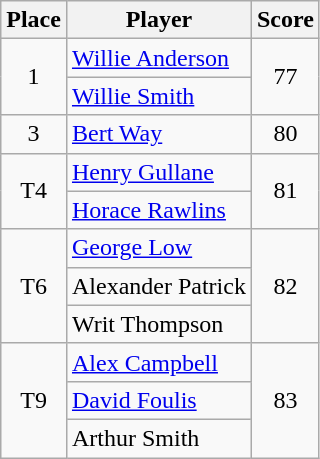<table class=wikitable>
<tr>
<th>Place</th>
<th>Player</th>
<th>Score</th>
</tr>
<tr>
<td rowspan=2 align=center>1</td>
<td> <a href='#'>Willie Anderson</a></td>
<td rowspan=2 align=center>77</td>
</tr>
<tr>
<td> <a href='#'>Willie Smith</a></td>
</tr>
<tr>
<td align=center>3</td>
<td> <a href='#'>Bert Way</a></td>
<td align=center>80</td>
</tr>
<tr>
<td rowspan=2 align=center>T4</td>
<td> <a href='#'>Henry Gullane</a></td>
<td rowspan=2 align=center>81</td>
</tr>
<tr>
<td> <a href='#'>Horace Rawlins</a></td>
</tr>
<tr>
<td rowspan=3 align=center>T6</td>
<td> <a href='#'>George Low</a></td>
<td rowspan=3 align=center>82</td>
</tr>
<tr>
<td> Alexander Patrick</td>
</tr>
<tr>
<td> Writ Thompson</td>
</tr>
<tr>
<td rowspan=3 align=center>T9</td>
<td> <a href='#'>Alex Campbell</a></td>
<td rowspan=3 align=center>83</td>
</tr>
<tr>
<td> <a href='#'>David Foulis</a></td>
</tr>
<tr>
<td>Arthur Smith</td>
</tr>
</table>
